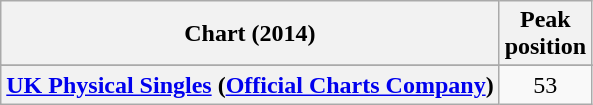<table class="wikitable sortable plainrowheaders" style="text-align:center">
<tr>
<th scope="col">Chart (2014)</th>
<th scope="col">Peak<br>position</th>
</tr>
<tr>
</tr>
<tr>
<th scope="row"><a href='#'>UK Physical Singles</a> (<a href='#'>Official Charts Company</a>)</th>
<td>53</td>
</tr>
</table>
